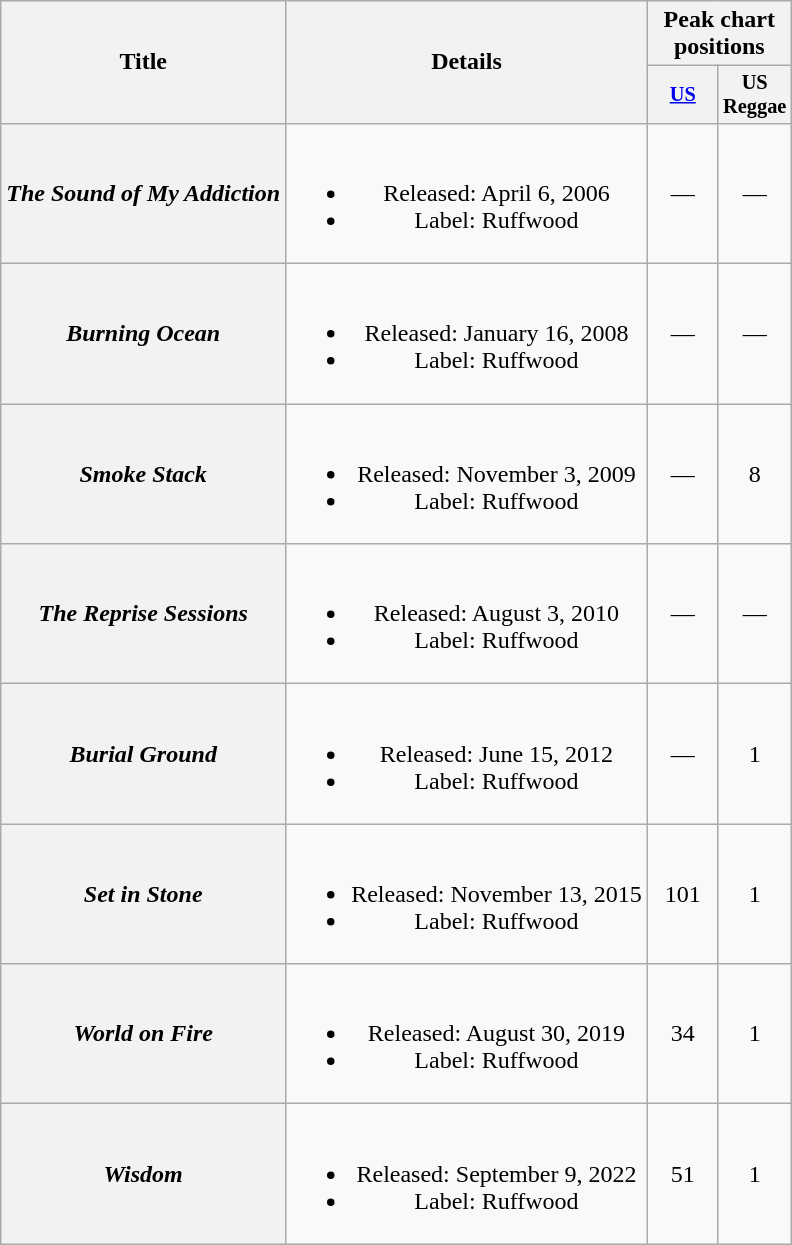<table class="wikitable plainrowheaders" style="text-align:center;">
<tr>
<th scope="col" rowspan="2">Title</th>
<th scope="col" rowspan="2">Details</th>
<th scope="col" colspan="2">Peak chart positions</th>
</tr>
<tr>
<th scope="col" style="width:3em; font-size:85%"><a href='#'>US</a><br></th>
<th scope="col" style="width:3em; font-size:85%">US<br>Reggae</th>
</tr>
<tr>
<th scope="row"><em>The Sound of My Addiction</em></th>
<td><br><ul><li>Released: April 6, 2006</li><li>Label: Ruffwood</li></ul></td>
<td>—</td>
<td>—</td>
</tr>
<tr>
<th scope="row"><em>Burning Ocean</em></th>
<td><br><ul><li>Released: January 16, 2008</li><li>Label: Ruffwood</li></ul></td>
<td>—</td>
<td>—</td>
</tr>
<tr>
<th scope="row"><em>Smoke Stack</em></th>
<td><br><ul><li>Released: November 3, 2009</li><li>Label: Ruffwood</li></ul></td>
<td>—</td>
<td>8</td>
</tr>
<tr>
<th scope="row"><em>The Reprise Sessions</em></th>
<td><br><ul><li>Released: August 3, 2010</li><li>Label: Ruffwood</li></ul></td>
<td>—</td>
<td>—</td>
</tr>
<tr>
<th scope="row"><em>Burial Ground</em></th>
<td><br><ul><li>Released: June 15, 2012</li><li>Label: Ruffwood</li></ul></td>
<td>—</td>
<td>1</td>
</tr>
<tr>
<th scope="row"><em>Set in Stone</em></th>
<td><br><ul><li>Released: November 13, 2015</li><li>Label: Ruffwood</li></ul></td>
<td>101</td>
<td>1</td>
</tr>
<tr>
<th scope="row"><em>World on Fire</em></th>
<td><br><ul><li>Released: August 30, 2019</li><li>Label: Ruffwood</li></ul></td>
<td>34</td>
<td>1</td>
</tr>
<tr>
<th scope="row"><em>Wisdom</em></th>
<td><br><ul><li>Released: September 9, 2022</li><li>Label: Ruffwood</li></ul></td>
<td>51</td>
<td>1</td>
</tr>
</table>
